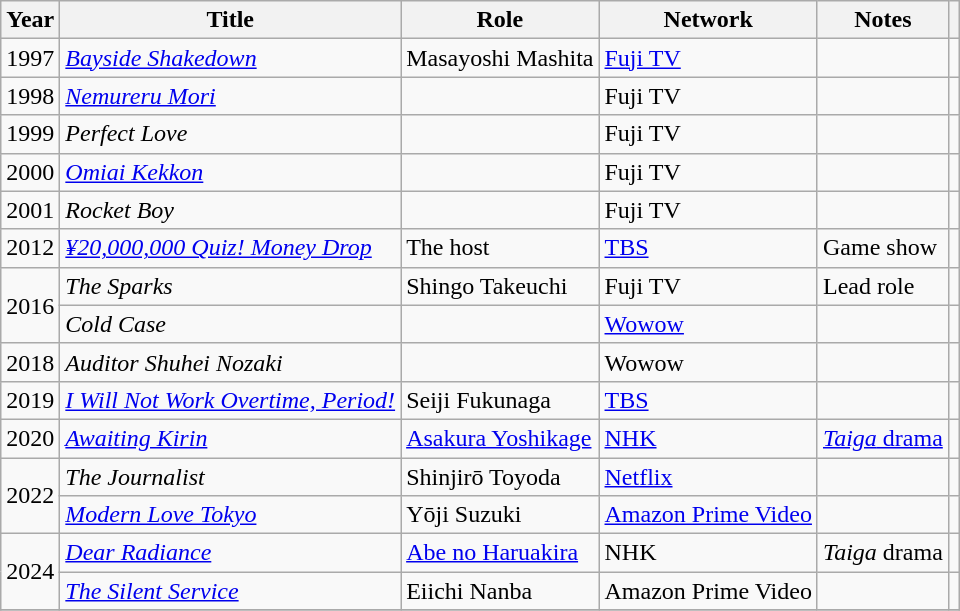<table class="wikitable sortable">
<tr>
<th>Year</th>
<th>Title</th>
<th>Role</th>
<th>Network</th>
<th>Notes</th>
<th class="unsortable"></th>
</tr>
<tr>
<td>1997</td>
<td><em><a href='#'>Bayside Shakedown</a></em></td>
<td>Masayoshi Mashita</td>
<td><a href='#'>Fuji TV</a></td>
<td></td>
<td></td>
</tr>
<tr>
<td>1998</td>
<td><em><a href='#'>Nemureru Mori</a></em></td>
<td></td>
<td>Fuji TV</td>
<td></td>
<td></td>
</tr>
<tr>
<td>1999</td>
<td><em>Perfect Love</em></td>
<td></td>
<td>Fuji TV</td>
<td></td>
<td></td>
</tr>
<tr>
<td>2000</td>
<td><em><a href='#'>Omiai Kekkon</a></em></td>
<td></td>
<td>Fuji TV</td>
<td></td>
<td></td>
</tr>
<tr>
<td>2001</td>
<td><em>Rocket Boy</em></td>
<td></td>
<td>Fuji TV</td>
<td></td>
<td></td>
</tr>
<tr>
<td>2012</td>
<td><em><a href='#'>¥20,000,000 Quiz! Money Drop</a></em></td>
<td>The host</td>
<td><a href='#'>TBS</a></td>
<td>Game show</td>
<td></td>
</tr>
<tr>
<td rowspan="2">2016</td>
<td><em>The Sparks</em></td>
<td>Shingo Takeuchi</td>
<td>Fuji TV</td>
<td>Lead role</td>
<td></td>
</tr>
<tr>
<td><em>Cold Case</em></td>
<td></td>
<td><a href='#'>Wowow</a></td>
<td></td>
<td></td>
</tr>
<tr>
<td>2018</td>
<td><em>Auditor Shuhei Nozaki</em></td>
<td></td>
<td>Wowow</td>
<td></td>
<td></td>
</tr>
<tr>
<td>2019</td>
<td><em><a href='#'>I Will Not Work Overtime, Period!</a></em></td>
<td>Seiji Fukunaga</td>
<td><a href='#'>TBS</a></td>
<td></td>
<td></td>
</tr>
<tr>
<td>2020</td>
<td><em><a href='#'>Awaiting Kirin</a></em></td>
<td><a href='#'>Asakura Yoshikage</a></td>
<td><a href='#'>NHK</a></td>
<td><a href='#'><em>Taiga</em> drama</a></td>
<td></td>
</tr>
<tr>
<td rowspan=2>2022</td>
<td><em>The Journalist</em></td>
<td>Shinjirō Toyoda</td>
<td><a href='#'>Netflix</a></td>
<td></td>
<td></td>
</tr>
<tr>
<td><em><a href='#'>Modern Love Tokyo</a></em></td>
<td>Yōji Suzuki</td>
<td><a href='#'>Amazon Prime Video</a></td>
<td></td>
<td></td>
</tr>
<tr>
<td rowspan=2>2024</td>
<td><em><a href='#'>Dear Radiance</a></em></td>
<td><a href='#'>Abe no Haruakira</a></td>
<td>NHK</td>
<td><em>Taiga</em> drama</td>
<td></td>
</tr>
<tr>
<td><em><a href='#'>The Silent Service</a></em></td>
<td>Eiichi Nanba</td>
<td>Amazon Prime Video</td>
<td></td>
<td></td>
</tr>
<tr>
</tr>
</table>
